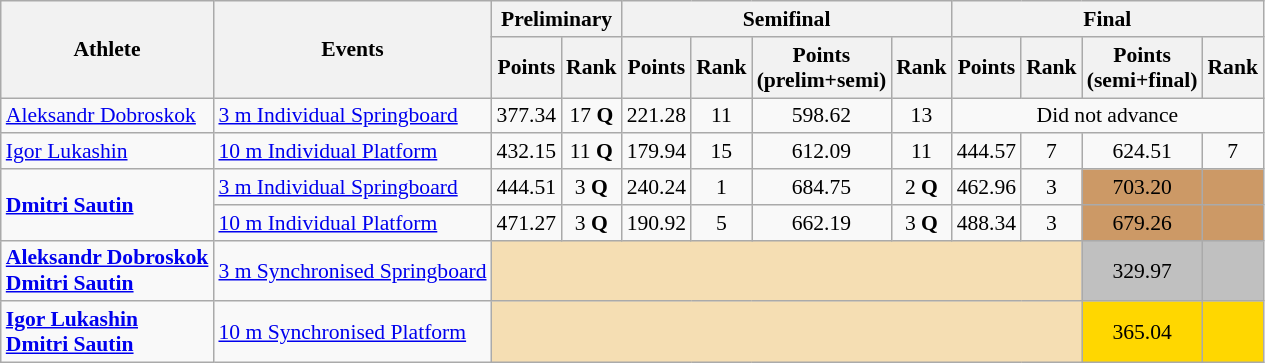<table class=wikitable style="font-size:90%">
<tr>
<th rowspan="2">Athlete</th>
<th rowspan="2">Events</th>
<th colspan="2">Preliminary</th>
<th colspan="4">Semifinal</th>
<th colspan="4">Final</th>
</tr>
<tr>
<th>Points</th>
<th>Rank</th>
<th>Points</th>
<th>Rank</th>
<th>Points <br>(prelim+semi)</th>
<th>Rank</th>
<th>Points</th>
<th>Rank</th>
<th>Points <br>(semi+final)</th>
<th>Rank</th>
</tr>
<tr>
<td><a href='#'>Aleksandr Dobroskok</a></td>
<td><a href='#'>3 m Individual Springboard</a></td>
<td align="center">377.34</td>
<td align="center">17 <strong>Q</strong></td>
<td align="center">221.28</td>
<td align="center">11</td>
<td align="center">598.62</td>
<td align="center">13</td>
<td colspan="4" align="center">Did not advance</td>
</tr>
<tr>
<td><a href='#'>Igor Lukashin</a></td>
<td><a href='#'>10 m Individual Platform</a></td>
<td align="center">432.15</td>
<td align="center">11 <strong>Q</strong></td>
<td align="center">179.94</td>
<td align="center">15</td>
<td align="center">612.09</td>
<td align="center">11</td>
<td align="center">444.57</td>
<td align="center">7</td>
<td align="center">624.51</td>
<td align="center">7</td>
</tr>
<tr>
<td rowspan=2><strong><a href='#'>Dmitri Sautin</a></strong></td>
<td><a href='#'>3 m Individual Springboard</a></td>
<td align="center">444.51</td>
<td align="center">3 <strong>Q</strong></td>
<td align="center">240.24</td>
<td align="center">1</td>
<td align="center">684.75</td>
<td align="center">2 <strong>Q</strong></td>
<td align="center">462.96</td>
<td align="center">3</td>
<td align="center" bgcolor=cc9966>703.20</td>
<td align="center" bgcolor=cc9966></td>
</tr>
<tr>
<td><a href='#'>10 m Individual Platform</a></td>
<td align="center">471.27</td>
<td align="center">3 <strong>Q</strong></td>
<td align="center">190.92</td>
<td align="center">5</td>
<td align="center">662.19</td>
<td align="center">3 <strong>Q</strong></td>
<td align="center">488.34</td>
<td align="center">3</td>
<td align="center" bgcolor=cc9966>679.26</td>
<td align="center" bgcolor=cc9966></td>
</tr>
<tr>
<td><strong><a href='#'>Aleksandr Dobroskok</a></strong><br><strong><a href='#'>Dmitri Sautin</a></strong></td>
<td><a href='#'>3 m Synchronised Springboard</a></td>
<td colspan="8" bgcolor="wheat"></td>
<td align="center" bgcolor="silver">329.97</td>
<td align="center" bgcolor="silver"></td>
</tr>
<tr ->
<td><strong><a href='#'>Igor Lukashin</a></strong><br><strong><a href='#'>Dmitri Sautin</a></strong></td>
<td><a href='#'>10 m Synchronised Platform</a></td>
<td colspan="8" bgcolor="wheat"></td>
<td align="center" bgcolor="gold">365.04</td>
<td align="center" bgcolor="gold"></td>
</tr>
</table>
